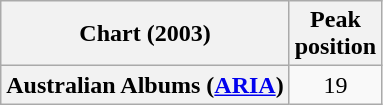<table class="wikitable plainrowheaders">
<tr>
<th scope="col">Chart (2003)</th>
<th scope="col">Peak<br>position</th>
</tr>
<tr>
<th scope="row">Australian Albums (<a href='#'>ARIA</a>)</th>
<td style="text-align:center;">19</td>
</tr>
</table>
